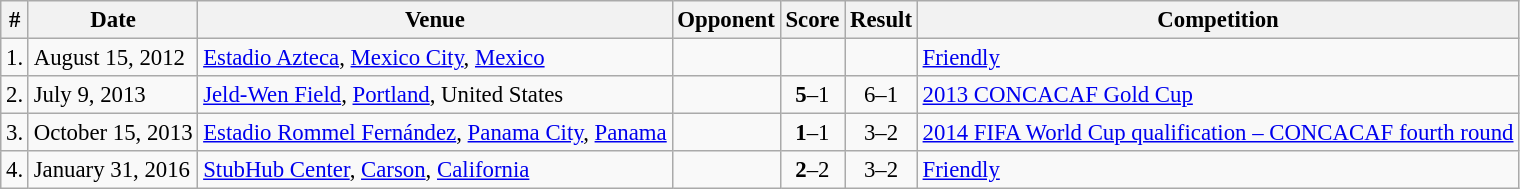<table class="wikitable" style="font-size: 95%;">
<tr>
<th>#</th>
<th>Date</th>
<th>Venue</th>
<th>Opponent</th>
<th>Score</th>
<th>Result</th>
<th>Competition</th>
</tr>
<tr>
<td>1.</td>
<td>August 15, 2012</td>
<td><a href='#'>Estadio Azteca</a>, <a href='#'>Mexico City</a>, <a href='#'>Mexico</a></td>
<td></td>
<td></td>
<td></td>
<td><a href='#'>Friendly</a></td>
</tr>
<tr>
<td align=center>2.</td>
<td>July 9, 2013</td>
<td><a href='#'>Jeld-Wen Field</a>, <a href='#'>Portland</a>, United States</td>
<td></td>
<td align=center><strong>5</strong>–1</td>
<td align=center>6–1</td>
<td><a href='#'>2013 CONCACAF Gold Cup</a></td>
</tr>
<tr>
<td align=center>3.</td>
<td>October 15, 2013</td>
<td><a href='#'>Estadio Rommel Fernández</a>, <a href='#'>Panama City</a>, <a href='#'>Panama</a></td>
<td></td>
<td align=center><strong>1</strong>–1</td>
<td align=center>3–2</td>
<td><a href='#'>2014 FIFA World Cup qualification – CONCACAF fourth round</a></td>
</tr>
<tr>
<td align=center>4.</td>
<td>January 31, 2016</td>
<td><a href='#'>StubHub Center</a>, <a href='#'>Carson</a>, <a href='#'>California</a></td>
<td></td>
<td align=center><strong>2</strong>–2</td>
<td align=center>3–2</td>
<td><a href='#'>Friendly</a></td>
</tr>
</table>
